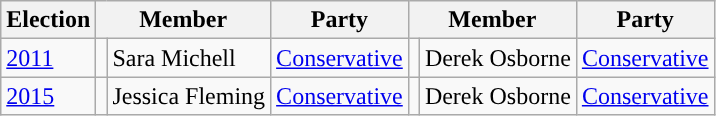<table class="wikitable">
<tr>
<th>Election</th>
<th colspan="2">Member</th>
<th>Party</th>
<th colspan="2">Member</th>
<th>Party</th>
</tr>
<tr>
<td><a href='#'>2011</a></td>
<td style="background-color: "></td>
<td>Sara Michell</td>
<td><a href='#'>Conservative</a></td>
<td style="background-color: "></td>
<td>Derek Osborne</td>
<td><a href='#'>Conservative</a></td>
</tr>
<tr>
<td><a href='#'>2015</a></td>
<td style="background-color: "></td>
<td>Jessica Fleming</td>
<td><a href='#'>Conservative</a></td>
<td style="background-color: "></td>
<td>Derek Osborne</td>
<td><a href='#'>Conservative</a></td>
</tr>
</table>
